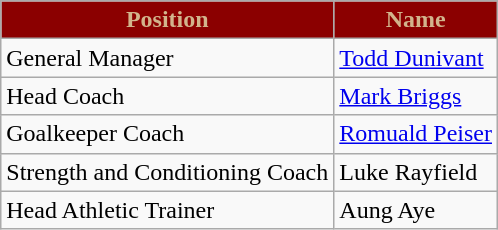<table class="wikitable">
<tr>
<th style="background:#8B0000; color:#D2B48C;" scope="col">Position</th>
<th style="background:#8B0000; color:#D2B48C;" scope="col">Name</th>
</tr>
<tr>
<td>General Manager</td>
<td> <a href='#'>Todd Dunivant</a></td>
</tr>
<tr>
<td>Head Coach</td>
<td> <a href='#'>Mark Briggs</a></td>
</tr>
<tr>
<td>Goalkeeper Coach</td>
<td> <a href='#'>Romuald Peiser</a></td>
</tr>
<tr>
<td>Strength and Conditioning Coach</td>
<td> Luke Rayfield</td>
</tr>
<tr>
<td>Head Athletic Trainer</td>
<td> Aung Aye</td>
</tr>
</table>
